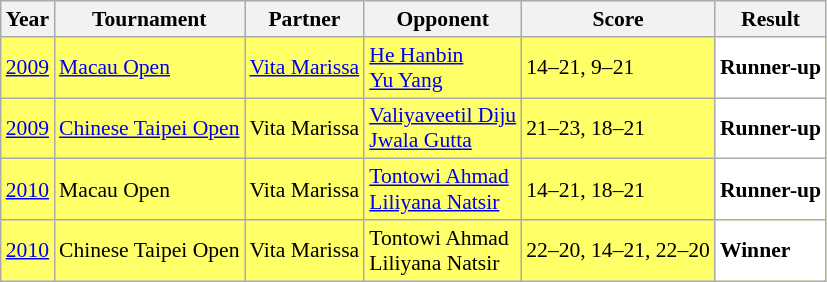<table class="sortable wikitable" style="font-size: 90%">
<tr>
<th>Year</th>
<th>Tournament</th>
<th>Partner</th>
<th>Opponent</th>
<th>Score</th>
<th>Result</th>
</tr>
<tr style="background:#FFFF67">
<td align="center"><a href='#'>2009</a></td>
<td align="left"><a href='#'>Macau Open</a></td>
<td align="left"> <a href='#'>Vita Marissa</a></td>
<td align="left"> <a href='#'>He Hanbin</a> <br>  <a href='#'>Yu Yang</a></td>
<td align="left">14–21, 9–21</td>
<td style="text-align:left; background:white"> <strong>Runner-up</strong></td>
</tr>
<tr style="background:#FFFF67">
<td align="center"><a href='#'>2009</a></td>
<td align="left"><a href='#'>Chinese Taipei Open</a></td>
<td align="left"> Vita Marissa</td>
<td align="left"> <a href='#'>Valiyaveetil Diju</a> <br>  <a href='#'>Jwala Gutta</a></td>
<td align="left">21–23, 18–21</td>
<td style="text-align:left; background:white"> <strong>Runner-up</strong></td>
</tr>
<tr style="background:#FFFF67">
<td align="center"><a href='#'>2010</a></td>
<td align="left">Macau Open</td>
<td align="left"> Vita Marissa</td>
<td align="left"> <a href='#'>Tontowi Ahmad</a> <br>  <a href='#'>Liliyana Natsir</a></td>
<td align="left">14–21, 18–21</td>
<td style="text-align:left; background:white"> <strong>Runner-up</strong></td>
</tr>
<tr style="background:#FFFF67">
<td align="center"><a href='#'>2010</a></td>
<td align="left">Chinese Taipei Open</td>
<td align="left"> Vita Marissa</td>
<td align="left"> Tontowi Ahmad <br>  Liliyana Natsir</td>
<td align="left">22–20, 14–21, 22–20</td>
<td style="text-align:left; background:white"> <strong>Winner</strong></td>
</tr>
</table>
